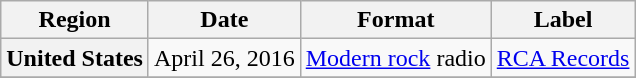<table class="wikitable plainrowheaders">
<tr>
<th>Region</th>
<th>Date</th>
<th>Format</th>
<th>Label</th>
</tr>
<tr>
<th scope="row">United States</th>
<td>April 26, 2016</td>
<td><a href='#'>Modern rock</a> radio</td>
<td><a href='#'>RCA Records</a></td>
</tr>
<tr>
</tr>
</table>
